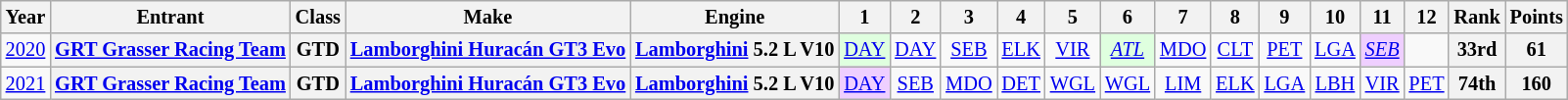<table class="wikitable" style="text-align:center; font-size:85%">
<tr>
<th>Year</th>
<th>Entrant</th>
<th>Class</th>
<th>Make</th>
<th>Engine</th>
<th>1</th>
<th>2</th>
<th>3</th>
<th>4</th>
<th>5</th>
<th>6</th>
<th>7</th>
<th>8</th>
<th>9</th>
<th>10</th>
<th>11</th>
<th>12</th>
<th>Rank</th>
<th>Points</th>
</tr>
<tr>
<td><a href='#'>2020</a></td>
<th nowrap><a href='#'>GRT Grasser Racing Team</a></th>
<th>GTD</th>
<th nowrap><a href='#'>Lamborghini Huracán GT3 Evo</a></th>
<th nowrap><a href='#'>Lamborghini</a> 5.2 L V10</th>
<td style="background:#DFFFDF;"><a href='#'>DAY</a><br></td>
<td><a href='#'>DAY</a></td>
<td><a href='#'>SEB</a></td>
<td><a href='#'>ELK</a></td>
<td><a href='#'>VIR</a></td>
<td style="background:#DFFFDF;"><em><a href='#'>ATL</a></em><br></td>
<td><a href='#'>MDO</a></td>
<td><a href='#'>CLT</a></td>
<td><a href='#'>PET</a></td>
<td><a href='#'>LGA</a></td>
<td style="background:#EFCFFF;"><em><a href='#'>SEB</a></em><br></td>
<td></td>
<th>33rd</th>
<th>61</th>
</tr>
<tr>
<td><a href='#'>2021</a></td>
<th nowrap><a href='#'>GRT Grasser Racing Team</a></th>
<th>GTD</th>
<th nowrap><a href='#'>Lamborghini Huracán GT3 Evo</a></th>
<th nowrap><a href='#'>Lamborghini</a> 5.2 L V10</th>
<td style="background:#EFCFFF;"><a href='#'>DAY</a><br></td>
<td><a href='#'>SEB</a></td>
<td><a href='#'>MDO</a></td>
<td><a href='#'>DET</a></td>
<td><a href='#'>WGL</a></td>
<td><a href='#'>WGL</a></td>
<td><a href='#'>LIM</a><br></td>
<td><a href='#'>ELK</a></td>
<td><a href='#'>LGA</a></td>
<td><a href='#'>LBH</a></td>
<td><a href='#'>VIR</a></td>
<td><a href='#'>PET</a></td>
<th>74th</th>
<th>160</th>
</tr>
</table>
